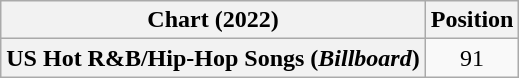<table class="wikitable plainrowheaders" style="text-align:center">
<tr>
<th scope="col">Chart (2022)</th>
<th scope="col">Position</th>
</tr>
<tr>
<th scope="row">US Hot R&B/Hip-Hop Songs (<em>Billboard</em>)</th>
<td>91</td>
</tr>
</table>
